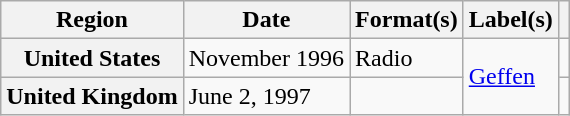<table class="wikitable plainrowheaders">
<tr>
<th scope="col">Region</th>
<th scope="col">Date</th>
<th scope="col">Format(s)</th>
<th scope="col">Label(s)</th>
<th scope="col"></th>
</tr>
<tr>
<th scope="row">United States</th>
<td>November 1996</td>
<td>Radio</td>
<td rowspan="2"><a href='#'>Geffen</a></td>
<td></td>
</tr>
<tr>
<th scope="row">United Kingdom</th>
<td>June 2, 1997</td>
<td></td>
<td></td>
</tr>
</table>
